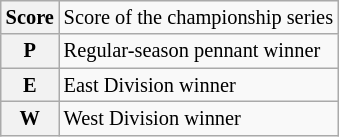<table class="wikitable plainrowheaders" style="font-size:85%">
<tr>
<th scope="row" style="text-align:center"><strong>Score</strong></th>
<td>Score of the championship series</td>
</tr>
<tr>
<th scope="row" style="text-align:center">P</th>
<td>Regular-season pennant winner</td>
</tr>
<tr>
<th scope="row" style="text-align:center">E</th>
<td>East Division winner</td>
</tr>
<tr>
<th scope="row" style="text-align:center">W</th>
<td>West Division winner</td>
</tr>
</table>
